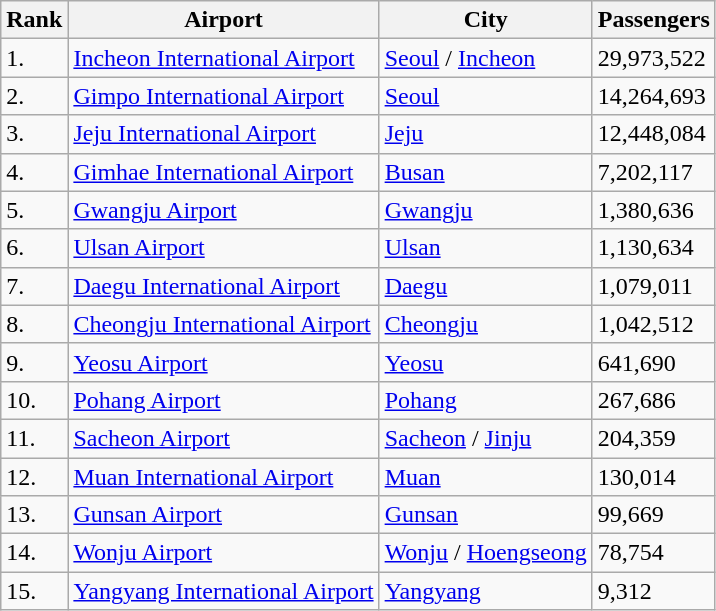<table class="wikitable">
<tr>
<th>Rank</th>
<th>Airport</th>
<th>City</th>
<th>Passengers</th>
</tr>
<tr>
<td>1.</td>
<td><a href='#'>Incheon International Airport</a></td>
<td><a href='#'>Seoul</a> / <a href='#'>Incheon</a></td>
<td>29,973,522</td>
</tr>
<tr>
<td>2.</td>
<td><a href='#'>Gimpo International Airport</a></td>
<td><a href='#'>Seoul</a></td>
<td>14,264,693</td>
</tr>
<tr>
<td>3.</td>
<td><a href='#'>Jeju International Airport</a></td>
<td><a href='#'>Jeju</a></td>
<td>12,448,084</td>
</tr>
<tr>
<td>4.</td>
<td><a href='#'>Gimhae International Airport</a></td>
<td><a href='#'>Busan</a></td>
<td>7,202,117</td>
</tr>
<tr>
<td>5.</td>
<td><a href='#'>Gwangju Airport</a></td>
<td><a href='#'>Gwangju</a></td>
<td>1,380,636</td>
</tr>
<tr>
<td>6.</td>
<td><a href='#'>Ulsan Airport</a></td>
<td><a href='#'>Ulsan</a></td>
<td>1,130,634</td>
</tr>
<tr>
<td>7.</td>
<td><a href='#'>Daegu International Airport</a></td>
<td><a href='#'>Daegu</a></td>
<td>1,079,011</td>
</tr>
<tr>
<td>8.</td>
<td><a href='#'>Cheongju International Airport</a></td>
<td><a href='#'>Cheongju</a></td>
<td>1,042,512</td>
</tr>
<tr>
<td>9.</td>
<td><a href='#'>Yeosu Airport</a></td>
<td><a href='#'>Yeosu</a></td>
<td>641,690</td>
</tr>
<tr>
<td>10.</td>
<td><a href='#'>Pohang Airport</a></td>
<td><a href='#'>Pohang</a></td>
<td>267,686</td>
</tr>
<tr>
<td>11.</td>
<td><a href='#'>Sacheon Airport</a></td>
<td><a href='#'>Sacheon</a> / <a href='#'>Jinju</a></td>
<td>204,359</td>
</tr>
<tr>
<td>12.</td>
<td><a href='#'>Muan International Airport</a></td>
<td><a href='#'>Muan</a></td>
<td>130,014</td>
</tr>
<tr>
<td>13.</td>
<td><a href='#'>Gunsan Airport</a></td>
<td><a href='#'>Gunsan</a></td>
<td>99,669</td>
</tr>
<tr>
<td>14.</td>
<td><a href='#'>Wonju Airport</a></td>
<td><a href='#'>Wonju</a> / <a href='#'>Hoengseong</a></td>
<td>78,754</td>
</tr>
<tr>
<td>15.</td>
<td><a href='#'>Yangyang International Airport</a></td>
<td><a href='#'>Yangyang</a></td>
<td>9,312</td>
</tr>
</table>
